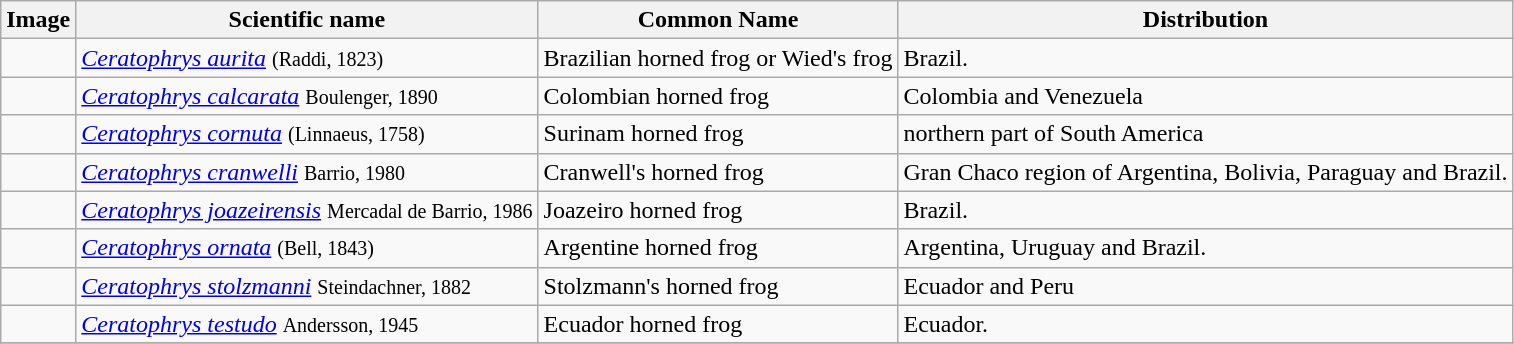<table class="wikitable">
<tr>
<th>Image</th>
<th>Scientific name</th>
<th>Common Name</th>
<th>Distribution</th>
</tr>
<tr>
<td></td>
<td><em><a href='#'>Ceratophrys aurita</a></em> <small>(Raddi, 1823)</small></td>
<td>Brazilian horned frog or Wied's frog</td>
<td>Brazil.</td>
</tr>
<tr>
<td></td>
<td><em><a href='#'>Ceratophrys calcarata</a></em> <small>Boulenger, 1890</small></td>
<td>Colombian horned frog</td>
<td>Colombia and Venezuela</td>
</tr>
<tr>
<td></td>
<td><em><a href='#'>Ceratophrys cornuta</a></em> <small>(Linnaeus, 1758)</small></td>
<td>Surinam horned frog</td>
<td>northern part of South America</td>
</tr>
<tr>
<td></td>
<td><em><a href='#'>Ceratophrys cranwelli</a></em> <small>Barrio, 1980</small></td>
<td>Cranwell's horned frog</td>
<td>Gran Chaco region of Argentina, Bolivia, Paraguay and Brazil.</td>
</tr>
<tr>
<td></td>
<td><em><a href='#'>Ceratophrys joazeirensis</a></em> <small>Mercadal de Barrio, 1986</small></td>
<td>Joazeiro horned frog</td>
<td>Brazil.</td>
</tr>
<tr>
<td></td>
<td><em><a href='#'>Ceratophrys ornata</a></em> <small>(Bell, 1843)</small></td>
<td>Argentine horned frog</td>
<td>Argentina, Uruguay and Brazil.</td>
</tr>
<tr>
<td></td>
<td><em><a href='#'>Ceratophrys stolzmanni</a></em> <small>Steindachner, 1882</small></td>
<td>Stolzmann's horned frog</td>
<td>Ecuador and Peru</td>
</tr>
<tr>
<td></td>
<td><em><a href='#'>Ceratophrys testudo</a></em> <small>Andersson, 1945</small></td>
<td>Ecuador horned frog</td>
<td>Ecuador.</td>
</tr>
<tr>
</tr>
</table>
